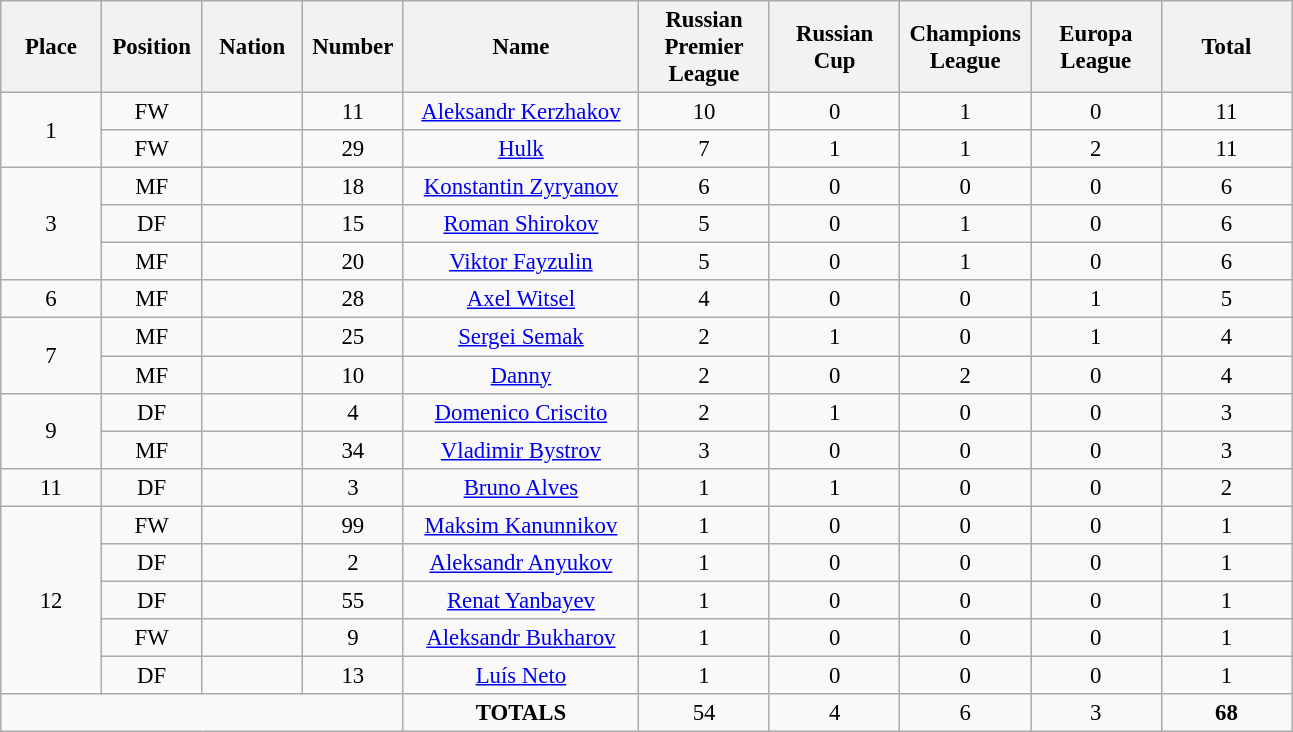<table class="wikitable" style="font-size: 95%; text-align: center;">
<tr>
<th width=60>Place</th>
<th width=60>Position</th>
<th width=60>Nation</th>
<th width=60>Number</th>
<th width=150>Name</th>
<th width=80>Russian Premier League</th>
<th width=80>Russian Cup</th>
<th width=80>Champions League</th>
<th width=80>Europa League</th>
<th width=80>Total</th>
</tr>
<tr>
<td rowspan="2">1</td>
<td>FW</td>
<td></td>
<td>11</td>
<td><a href='#'>Aleksandr Kerzhakov</a></td>
<td>10</td>
<td>0</td>
<td>1</td>
<td>0</td>
<td>11</td>
</tr>
<tr>
<td>FW</td>
<td></td>
<td>29</td>
<td><a href='#'>Hulk</a></td>
<td>7</td>
<td>1</td>
<td>1</td>
<td>2</td>
<td>11</td>
</tr>
<tr>
<td rowspan="3">3</td>
<td>MF</td>
<td></td>
<td>18</td>
<td><a href='#'>Konstantin Zyryanov</a></td>
<td>6</td>
<td>0</td>
<td>0</td>
<td>0</td>
<td>6</td>
</tr>
<tr>
<td>DF</td>
<td></td>
<td>15</td>
<td><a href='#'>Roman Shirokov</a></td>
<td>5</td>
<td>0</td>
<td>1</td>
<td>0</td>
<td>6</td>
</tr>
<tr>
<td>MF</td>
<td></td>
<td>20</td>
<td><a href='#'>Viktor Fayzulin</a></td>
<td>5</td>
<td>0</td>
<td>1</td>
<td>0</td>
<td>6</td>
</tr>
<tr>
<td>6</td>
<td>MF</td>
<td></td>
<td>28</td>
<td><a href='#'>Axel Witsel</a></td>
<td>4</td>
<td>0</td>
<td>0</td>
<td>1</td>
<td>5</td>
</tr>
<tr>
<td rowspan="2">7</td>
<td>MF</td>
<td></td>
<td>25</td>
<td><a href='#'>Sergei Semak</a></td>
<td>2</td>
<td>1</td>
<td>0</td>
<td>1</td>
<td>4</td>
</tr>
<tr>
<td>MF</td>
<td></td>
<td>10</td>
<td><a href='#'>Danny</a></td>
<td>2</td>
<td>0</td>
<td>2</td>
<td>0</td>
<td>4</td>
</tr>
<tr>
<td rowspan="2">9</td>
<td>DF</td>
<td></td>
<td>4</td>
<td><a href='#'>Domenico Criscito</a></td>
<td>2</td>
<td>1</td>
<td>0</td>
<td>0</td>
<td>3</td>
</tr>
<tr>
<td>MF</td>
<td></td>
<td>34</td>
<td><a href='#'>Vladimir Bystrov</a></td>
<td>3</td>
<td>0</td>
<td>0</td>
<td>0</td>
<td>3</td>
</tr>
<tr>
<td>11</td>
<td>DF</td>
<td></td>
<td>3</td>
<td><a href='#'>Bruno Alves</a></td>
<td>1</td>
<td>1</td>
<td>0</td>
<td>0</td>
<td>2</td>
</tr>
<tr>
<td rowspan="5">12</td>
<td>FW</td>
<td></td>
<td>99</td>
<td><a href='#'>Maksim Kanunnikov</a></td>
<td>1</td>
<td>0</td>
<td>0</td>
<td>0</td>
<td>1</td>
</tr>
<tr>
<td>DF</td>
<td></td>
<td>2</td>
<td><a href='#'>Aleksandr Anyukov</a></td>
<td>1</td>
<td>0</td>
<td>0</td>
<td>0</td>
<td>1</td>
</tr>
<tr>
<td>DF</td>
<td></td>
<td>55</td>
<td><a href='#'>Renat Yanbayev</a></td>
<td>1</td>
<td>0</td>
<td>0</td>
<td>0</td>
<td>1</td>
</tr>
<tr>
<td>FW</td>
<td></td>
<td>9</td>
<td><a href='#'>Aleksandr Bukharov</a></td>
<td>1</td>
<td>0</td>
<td>0</td>
<td>0</td>
<td>1</td>
</tr>
<tr>
<td>DF</td>
<td></td>
<td>13</td>
<td><a href='#'>Luís Neto</a></td>
<td>1</td>
<td>0</td>
<td>0</td>
<td>0</td>
<td>1</td>
</tr>
<tr>
<td colspan="4"></td>
<td><strong>TOTALS</strong></td>
<td>54</td>
<td>4</td>
<td>6</td>
<td>3</td>
<td><strong>68</strong></td>
</tr>
</table>
